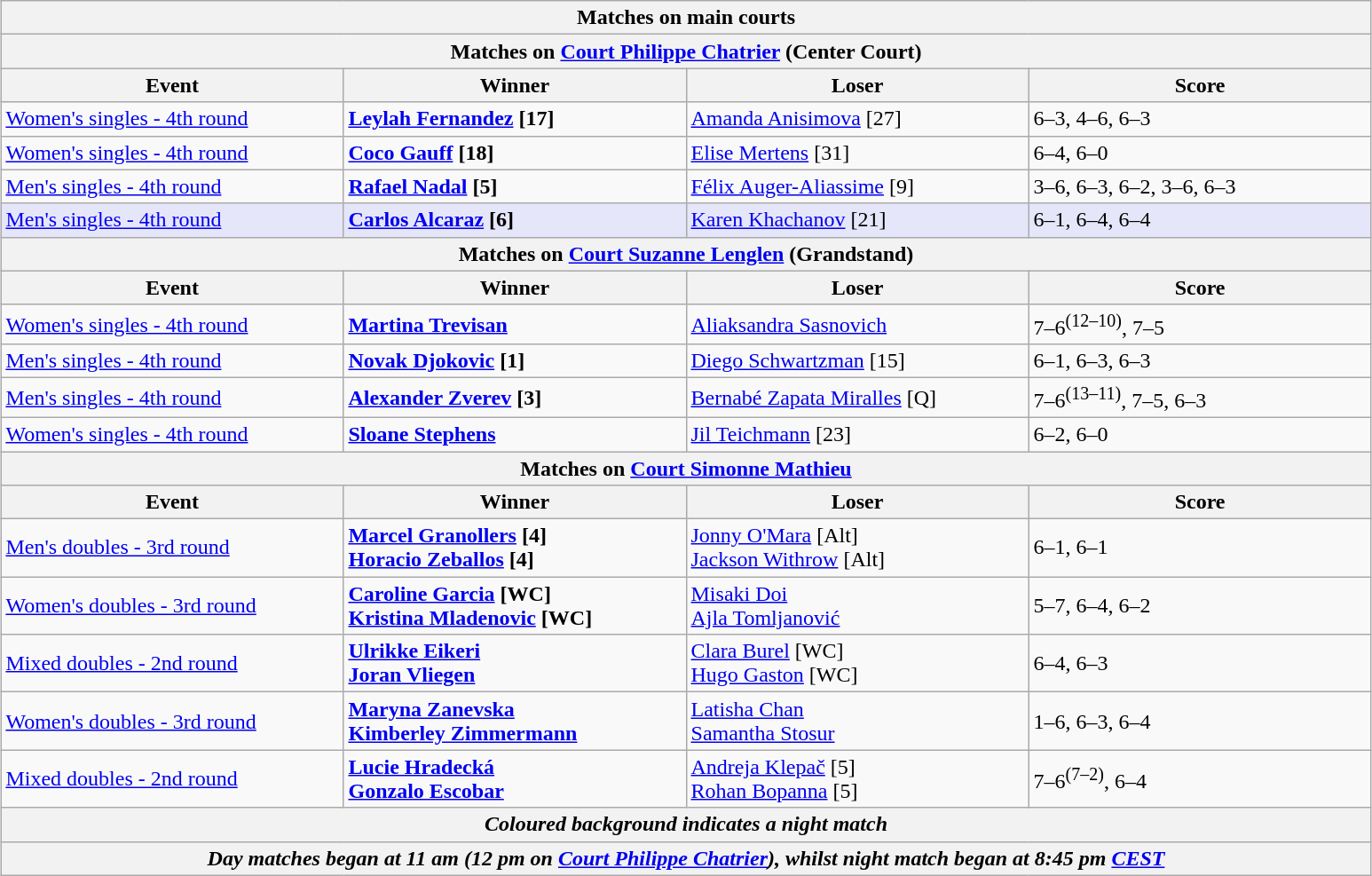<table class="wikitable" style="margin:auto;">
<tr>
<th colspan=4 style=white-space:nowrap>Matches on main courts</th>
</tr>
<tr>
<th colspan=4>Matches on <a href='#'>Court Philippe Chatrier</a> (Center Court)</th>
</tr>
<tr>
<th width=250>Event</th>
<th width=250>Winner</th>
<th width=250>Loser</th>
<th width=250>Score</th>
</tr>
<tr>
<td><a href='#'>Women's singles - 4th round</a></td>
<td><strong> <a href='#'>Leylah Fernandez</a> [17]</strong></td>
<td> <a href='#'>Amanda Anisimova</a> [27]</td>
<td>6–3, 4–6, 6–3</td>
</tr>
<tr>
<td><a href='#'>Women's singles - 4th round</a></td>
<td><strong> <a href='#'>Coco Gauff</a> [18]</strong></td>
<td> <a href='#'>Elise Mertens</a> [31]</td>
<td>6–4, 6–0</td>
</tr>
<tr>
<td><a href='#'>Men's singles - 4th round</a></td>
<td><strong> <a href='#'>Rafael Nadal</a> [5]</strong></td>
<td> <a href='#'>Félix Auger-Aliassime</a> [9]</td>
<td>3–6, 6–3, 6–2, 3–6, 6–3</td>
</tr>
<tr bgcolor=lavender>
<td><a href='#'>Men's singles - 4th round</a></td>
<td><strong> <a href='#'>Carlos Alcaraz</a> [6]</strong></td>
<td> <a href='#'>Karen Khachanov</a> [21]</td>
<td>6–1, 6–4, 6–4</td>
</tr>
<tr>
<th colspan=4>Matches on <a href='#'>Court Suzanne Lenglen</a> (Grandstand)</th>
</tr>
<tr>
<th width=250>Event</th>
<th width=250>Winner</th>
<th width=250>Loser</th>
<th width=250>Score</th>
</tr>
<tr>
<td><a href='#'>Women's singles - 4th round</a></td>
<td><strong> <a href='#'>Martina Trevisan</a></strong></td>
<td> <a href='#'>Aliaksandra Sasnovich</a></td>
<td>7–6<sup>(12–10)</sup>, 7–5</td>
</tr>
<tr>
<td><a href='#'>Men's singles - 4th round</a></td>
<td><strong> <a href='#'>Novak Djokovic</a> [1]</strong></td>
<td> <a href='#'>Diego Schwartzman</a> [15]</td>
<td>6–1, 6–3, 6–3</td>
</tr>
<tr>
<td><a href='#'>Men's singles - 4th round</a></td>
<td><strong> <a href='#'>Alexander Zverev</a> [3]</strong></td>
<td> <a href='#'>Bernabé Zapata Miralles</a> [Q]</td>
<td>7–6<sup>(13–11)</sup>, 7–5, 6–3</td>
</tr>
<tr>
<td><a href='#'>Women's singles - 4th round</a></td>
<td><strong> <a href='#'>Sloane Stephens</a></strong></td>
<td> <a href='#'>Jil Teichmann</a> [23]</td>
<td>6–2, 6–0</td>
</tr>
<tr>
<th colspan=4>Matches on <a href='#'>Court Simonne Mathieu</a></th>
</tr>
<tr>
<th width=250>Event</th>
<th width=250>Winner</th>
<th width=250>Loser</th>
<th width=250>Score</th>
</tr>
<tr>
<td><a href='#'>Men's doubles - 3rd round</a></td>
<td><strong> <a href='#'>Marcel Granollers</a> [4]<br> <a href='#'>Horacio Zeballos</a> [4]</strong></td>
<td> <a href='#'>Jonny O'Mara</a> [Alt]<br> <a href='#'>Jackson Withrow</a> [Alt]</td>
<td>6–1, 6–1</td>
</tr>
<tr>
<td><a href='#'>Women's doubles - 3rd round</a></td>
<td><strong> <a href='#'>Caroline Garcia</a> [WC]<br> <a href='#'>Kristina Mladenovic</a> [WC]</strong></td>
<td> <a href='#'>Misaki Doi</a><br> <a href='#'>Ajla Tomljanović</a></td>
<td>5–7, 6–4, 6–2</td>
</tr>
<tr>
<td><a href='#'>Mixed doubles - 2nd round</a></td>
<td><strong> <a href='#'>Ulrikke Eikeri</a><br> <a href='#'>Joran Vliegen</a></strong></td>
<td> <a href='#'>Clara Burel</a> [WC]<br> <a href='#'>Hugo Gaston</a> [WC]</td>
<td>6–4, 6–3</td>
</tr>
<tr>
<td><a href='#'>Women's doubles - 3rd round</a></td>
<td><strong> <a href='#'>Maryna Zanevska</a><br> <a href='#'>Kimberley Zimmermann</a></strong></td>
<td> <a href='#'>Latisha Chan</a><br> <a href='#'>Samantha Stosur</a></td>
<td>1–6, 6–3, 6–4</td>
</tr>
<tr>
<td><a href='#'>Mixed doubles - 2nd round</a></td>
<td><strong> <a href='#'>Lucie Hradecká</a><br> <a href='#'>Gonzalo Escobar</a></strong></td>
<td> <a href='#'>Andreja Klepač</a> [5]<br> <a href='#'>Rohan Bopanna</a> [5]</td>
<td>7–6<sup>(7–2)</sup>, 6–4</td>
</tr>
<tr>
<th colspan=4><em>Coloured background indicates a night match</em></th>
</tr>
<tr>
<th colspan=4><em>Day matches began at 11 am (12 pm on <a href='#'>Court Philippe Chatrier</a>), whilst night match began at 8:45 pm <a href='#'>CEST</a></em></th>
</tr>
</table>
